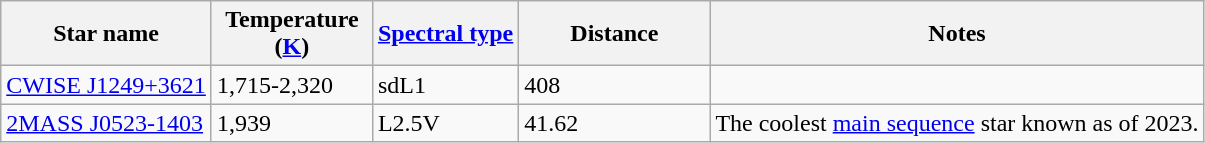<table class="wikitable">
<tr>
<th>Star name</th>
<th width="100">Temperature<br>(<a href='#'>K</a>)</th>
<th><a href='#'>Spectral type</a></th>
<th width="120">Distance </th>
<th>Notes</th>
</tr>
<tr>
<td><a href='#'>CWISE J1249+3621</a></td>
<td>1,715-2,320</td>
<td>sdL1</td>
<td>408</td>
<td></td>
</tr>
<tr>
<td><a href='#'>2MASS J0523-1403</a></td>
<td>1,939</td>
<td>L2.5V</td>
<td>41.62</td>
<td>The coolest <a href='#'>main sequence</a> star known as of 2023.</td>
</tr>
</table>
